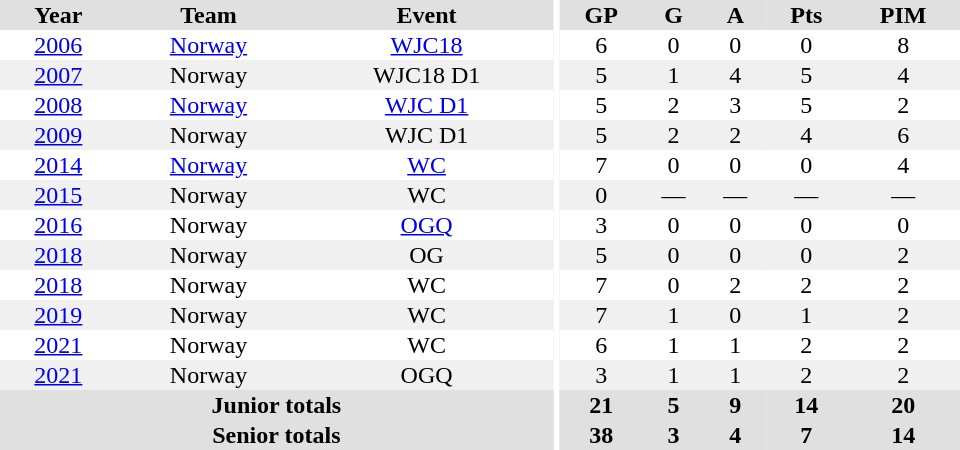<table border="0" cellpadding="1" cellspacing="0" ID="Table3" style="text-align:center; width:40em">
<tr ALIGN="center" bgcolor="#e0e0e0">
<th>Year</th>
<th>Team</th>
<th>Event</th>
<th rowspan="99" bgcolor="#ffffff"></th>
<th>GP</th>
<th>G</th>
<th>A</th>
<th>Pts</th>
<th>PIM</th>
</tr>
<tr>
<td><a href='#'>2006</a></td>
<td><a href='#'>Norway</a></td>
<td><a href='#'>WJC18</a></td>
<td>6</td>
<td>0</td>
<td>0</td>
<td>0</td>
<td>8</td>
</tr>
<tr bgcolor="#f0f0f0">
<td><a href='#'>2007</a></td>
<td>Norway</td>
<td>WJC18 D1</td>
<td>5</td>
<td>1</td>
<td>4</td>
<td>5</td>
<td>4</td>
</tr>
<tr>
<td><a href='#'>2008</a></td>
<td><a href='#'>Norway</a></td>
<td><a href='#'>WJC D1</a></td>
<td>5</td>
<td>2</td>
<td>3</td>
<td>5</td>
<td>2</td>
</tr>
<tr bgcolor="#f0f0f0">
<td><a href='#'>2009</a></td>
<td>Norway</td>
<td>WJC D1</td>
<td>5</td>
<td>2</td>
<td>2</td>
<td>4</td>
<td>6</td>
</tr>
<tr>
<td><a href='#'>2014</a></td>
<td><a href='#'>Norway</a></td>
<td><a href='#'>WC</a></td>
<td>7</td>
<td>0</td>
<td>0</td>
<td>0</td>
<td>4</td>
</tr>
<tr bgcolor="#f0f0f0">
<td><a href='#'>2015</a></td>
<td>Norway</td>
<td>WC</td>
<td>0</td>
<td>—</td>
<td>—</td>
<td>—</td>
<td>—</td>
</tr>
<tr>
<td><a href='#'>2016</a></td>
<td>Norway</td>
<td><a href='#'>OGQ</a></td>
<td>3</td>
<td>0</td>
<td>0</td>
<td>0</td>
<td>0</td>
</tr>
<tr bgcolor="#f0f0f0">
<td><a href='#'>2018</a></td>
<td>Norway</td>
<td>OG</td>
<td>5</td>
<td>0</td>
<td>0</td>
<td>0</td>
<td>2</td>
</tr>
<tr>
<td><a href='#'>2018</a></td>
<td>Norway</td>
<td>WC</td>
<td>7</td>
<td>0</td>
<td>2</td>
<td>2</td>
<td>2</td>
</tr>
<tr bgcolor="#f0f0f0">
<td><a href='#'>2019</a></td>
<td>Norway</td>
<td>WC</td>
<td>7</td>
<td>1</td>
<td>0</td>
<td>1</td>
<td>2</td>
</tr>
<tr>
<td><a href='#'>2021</a></td>
<td>Norway</td>
<td>WC</td>
<td>6</td>
<td>1</td>
<td>1</td>
<td>2</td>
<td>2</td>
</tr>
<tr bgcolor="#f0f0f0">
<td><a href='#'>2021</a></td>
<td>Norway</td>
<td>OGQ</td>
<td>3</td>
<td>1</td>
<td>1</td>
<td>2</td>
<td>2</td>
</tr>
<tr bgcolor="#e0e0e0">
<th colspan="3">Junior totals</th>
<th>21</th>
<th>5</th>
<th>9</th>
<th>14</th>
<th>20</th>
</tr>
<tr bgcolor="#e0e0e0">
<th colspan="3">Senior totals</th>
<th>38</th>
<th>3</th>
<th>4</th>
<th>7</th>
<th>14</th>
</tr>
</table>
